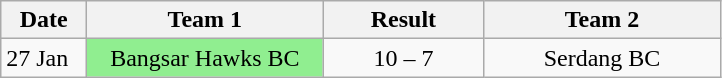<table class="wikitable">
<tr>
<th width=50>Date</th>
<th width=150>Team 1</th>
<th width=100 style="text-align:center;">Result</th>
<th width=150>Team 2</th>
</tr>
<tr>
<td>27 Jan</td>
<td style="text-align:center;background:lightgreen;">Bangsar Hawks BC</td>
<td style="text-align:center;">10 – 7</td>
<td style="text-align:center;">Serdang BC</td>
</tr>
</table>
